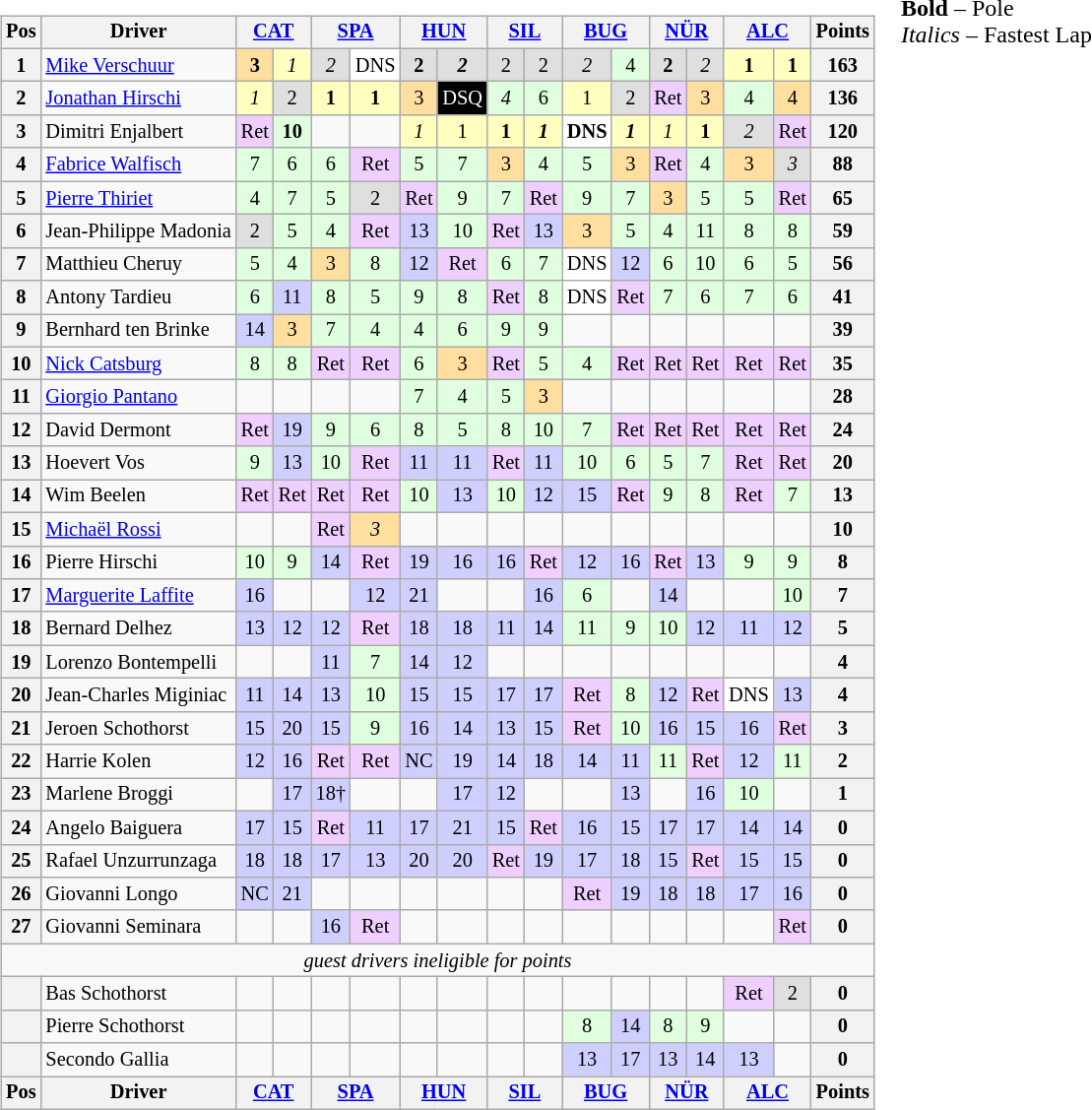<table>
<tr>
<td><br><table class="wikitable" style="font-size: 85%; text-align:center">
<tr valign="top">
<th valign="middle">Pos</th>
<th valign="middle">Driver</th>
<th colspan=2><a href='#'>CAT</a><br></th>
<th colspan=2><a href='#'>SPA</a><br></th>
<th colspan=2><a href='#'>HUN</a><br></th>
<th colspan=2><a href='#'>SIL</a><br></th>
<th colspan=2><a href='#'>BUG</a><br></th>
<th colspan=2><a href='#'>NÜR</a><br></th>
<th colspan=2><a href='#'>ALC</a><br></th>
<th valign="middle">Points</th>
</tr>
<tr>
<th>1</th>
<td align="left"> <a href='#'>Mike Verschuur</a></td>
<td style="background:#FFDF9F;"><strong>3</strong></td>
<td style="background:#FFFFBF;"><em>1</em></td>
<td style="background:#DFDFDF;"><em>2</em></td>
<td style="background:#FFFFFF;">DNS</td>
<td style="background:#DFDFDF;"><strong>2</strong></td>
<td style="background:#DFDFDF;"><strong><em>2</em></strong></td>
<td style="background:#DFDFDF;">2</td>
<td style="background:#DFDFDF;">2</td>
<td style="background:#DFDFDF;"><em>2</em></td>
<td style="background:#DFFFDF;">4</td>
<td style="background:#DFDFDF;"><strong>2</strong></td>
<td style="background:#DFDFDF;"><em>2</em></td>
<td style="background:#FFFFBF;"><strong>1</strong></td>
<td style="background:#FFFFBF;"><strong>1</strong></td>
<th>163</th>
</tr>
<tr>
<th>2</th>
<td align="left"> <a href='#'>Jonathan Hirschi</a></td>
<td style="background:#FFFFBF;"><em>1</em></td>
<td style="background:#DFDFDF;">2</td>
<td style="background:#FFFFBF;"><strong>1</strong></td>
<td style="background:#FFFFBF;"><strong>1</strong></td>
<td style="background:#FFDF9F;">3</td>
<td style="background:black; color:white;">DSQ</td>
<td style="background:#DFFFDF;"><em>4</em></td>
<td style="background:#DFFFDF;">6</td>
<td style="background:#FFFFBF;">1</td>
<td style="background:#DFDFDF;">2</td>
<td style="background:#EFCFFF;">Ret</td>
<td style="background:#FFDF9F;">3</td>
<td style="background:#DFFFDF;">4</td>
<td style="background:#FFDF9F;">4</td>
<th>136</th>
</tr>
<tr>
<th>3</th>
<td align="left"> Dimitri Enjalbert</td>
<td style="background:#EFCFFF;">Ret</td>
<td style="background:#DFFFDF;"><strong>10</strong></td>
<td></td>
<td></td>
<td style="background:#FFFFBF;"><em>1</em></td>
<td style="background:#FFFFBF;">1</td>
<td style="background:#FFFFBF;"><strong>1</strong></td>
<td style="background:#FFFFBF;"><strong><em>1</em></strong></td>
<td style="background:#FFFFFF;"><strong>DNS</strong></td>
<td style="background:#FFFFBF;"><strong><em>1</em></strong></td>
<td style="background:#FFFFBF;"><em>1</em></td>
<td style="background:#FFFFBF;"><strong>1</strong></td>
<td style="background:#DFDFDF;"><em>2</em></td>
<td style="background:#EFCFFF;">Ret</td>
<th>120</th>
</tr>
<tr>
<th>4</th>
<td align="left"> <a href='#'>Fabrice Walfisch</a></td>
<td style="background:#DFFFDF;">7</td>
<td style="background:#DFFFDF;">6</td>
<td style="background:#DFFFDF;">6</td>
<td style="background:#EFCFFF;">Ret</td>
<td style="background:#DFFFDF;">5</td>
<td style="background:#DFFFDF;">7</td>
<td style="background:#FFDF9F;">3</td>
<td style="background:#DFFFDF;">4</td>
<td style="background:#DFFFDF;">5</td>
<td style="background:#FFDF9F;">3</td>
<td style="background:#EFCFFF;">Ret</td>
<td style="background:#DFFFDF;">4</td>
<td style="background:#FFDF9F;">3</td>
<td style="background:#DFDFDF;"><em>3</em></td>
<th>88</th>
</tr>
<tr>
<th>5</th>
<td align="left"> <a href='#'>Pierre Thiriet</a></td>
<td style="background:#DFFFDF;">4</td>
<td style="background:#DFFFDF;">7</td>
<td style="background:#DFFFDF;">5</td>
<td style="background:#DFDFDF;">2</td>
<td style="background:#EFCFFF;">Ret</td>
<td style="background:#DFFFDF;">9</td>
<td style="background:#DFFFDF;">7</td>
<td style="background:#EFCFFF;">Ret</td>
<td style="background:#DFFFDF;">9</td>
<td style="background:#DFFFDF;">7</td>
<td style="background:#FFDF9F;">3</td>
<td style="background:#DFFFDF;">5</td>
<td style="background:#DFFFDF;">5</td>
<td style="background:#EFCFFF;">Ret</td>
<th>65</th>
</tr>
<tr>
<th>6</th>
<td align="left"> Jean-Philippe Madonia</td>
<td style="background:#DFDFDF;">2</td>
<td style="background:#DFFFDF;">5</td>
<td style="background:#DFFFDF;">4</td>
<td style="background:#EFCFFF;">Ret</td>
<td style="background:#CFCFFF;">13</td>
<td style="background:#DFFFDF;">10</td>
<td style="background:#EFCFFF;">Ret</td>
<td style="background:#CFCFFF;">13</td>
<td style="background:#FFDF9F;">3</td>
<td style="background:#DFFFDF;">5</td>
<td style="background:#DFFFDF;">4</td>
<td style="background:#DFFFDF;">11</td>
<td style="background:#DFFFDF;">8</td>
<td style="background:#DFFFDF;">8</td>
<th>59</th>
</tr>
<tr>
<th>7</th>
<td align="left"> Matthieu Cheruy</td>
<td style="background:#DFFFDF;">5</td>
<td style="background:#DFFFDF;">4</td>
<td style="background:#FFDF9F;">3</td>
<td style="background:#DFFFDF;">8</td>
<td style="background:#CFCFFF;">12</td>
<td style="background:#EFCFFF;">Ret</td>
<td style="background:#DFFFDF;">6</td>
<td style="background:#DFFFDF;">7</td>
<td style="background:#FFFFFF;">DNS</td>
<td style="background:#CFCFFF;">12</td>
<td style="background:#DFFFDF;">6</td>
<td style="background:#DFFFDF;">10</td>
<td style="background:#DFFFDF;">6</td>
<td style="background:#DFFFDF;">5</td>
<th>56</th>
</tr>
<tr>
<th>8</th>
<td align="left"> Antony Tardieu</td>
<td style="background:#DFFFDF;">6</td>
<td style="background:#CFCFFF;">11</td>
<td style="background:#DFFFDF;">8</td>
<td style="background:#DFFFDF;">5</td>
<td style="background:#DFFFDF;">9</td>
<td style="background:#DFFFDF;">8</td>
<td style="background:#EFCFFF;">Ret</td>
<td style="background:#DFFFDF;">8</td>
<td style="background:#FFFFFF;">DNS</td>
<td style="background:#EFCFFF;">Ret</td>
<td style="background:#DFFFDF;">7</td>
<td style="background:#DFFFDF;">6</td>
<td style="background:#DFFFDF;">7</td>
<td style="background:#DFFFDF;">6</td>
<th>41</th>
</tr>
<tr>
<th>9</th>
<td align="left"> Bernhard ten Brinke</td>
<td style="background:#CFCFFF;">14</td>
<td style="background:#FFDF9F;">3</td>
<td style="background:#DFFFDF;">7</td>
<td style="background:#DFFFDF;">4</td>
<td style="background:#DFFFDF;">4</td>
<td style="background:#DFFFDF;">6</td>
<td style="background:#DFFFDF;">9</td>
<td style="background:#DFFFDF;">9</td>
<td></td>
<td></td>
<td></td>
<td></td>
<td></td>
<td></td>
<th>39</th>
</tr>
<tr>
<th>10</th>
<td align="left"> <a href='#'>Nick Catsburg</a></td>
<td style="background:#DFFFDF;">8</td>
<td style="background:#DFFFDF;">8</td>
<td style="background:#EFCFFF;">Ret</td>
<td style="background:#EFCFFF;">Ret</td>
<td style="background:#DFFFDF;">6</td>
<td style="background:#FFDF9F;">3</td>
<td style="background:#EFCFFF;">Ret</td>
<td style="background:#DFFFDF;">5</td>
<td style="background:#DFFFDF;">4</td>
<td style="background:#EFCFFF;">Ret</td>
<td style="background:#EFCFFF;">Ret</td>
<td style="background:#EFCFFF;">Ret</td>
<td style="background:#EFCFFF;">Ret</td>
<td style="background:#EFCFFF;">Ret</td>
<th>35</th>
</tr>
<tr>
<th>11</th>
<td align="left"> <a href='#'>Giorgio Pantano</a></td>
<td></td>
<td></td>
<td></td>
<td></td>
<td style="background:#DFFFDF;">7</td>
<td style="background:#DFFFDF;">4</td>
<td style="background:#DFFFDF;">5</td>
<td style="background:#FFDF9F;">3</td>
<td></td>
<td></td>
<td></td>
<td></td>
<td></td>
<td></td>
<th>28</th>
</tr>
<tr>
<th>12</th>
<td align="left"> David Dermont</td>
<td style="background:#EFCFFF;">Ret</td>
<td style="background:#CFCFFF;">19</td>
<td style="background:#DFFFDF;">9</td>
<td style="background:#DFFFDF;">6</td>
<td style="background:#DFFFDF;">8</td>
<td style="background:#DFFFDF;">5</td>
<td style="background:#DFFFDF;">8</td>
<td style="background:#DFFFDF;">10</td>
<td style="background:#DFFFDF;">7</td>
<td style="background:#EFCFFF;">Ret</td>
<td style="background:#EFCFFF;">Ret</td>
<td style="background:#EFCFFF;">Ret</td>
<td style="background:#EFCFFF;">Ret</td>
<td style="background:#EFCFFF;">Ret</td>
<th>24</th>
</tr>
<tr>
<th>13</th>
<td align="left"> Hoevert Vos</td>
<td style="background:#DFFFDF;">9</td>
<td style="background:#CFCFFF;">13</td>
<td style="background:#DFFFDF;">10</td>
<td style="background:#EFCFFF;">Ret</td>
<td style="background:#CFCFFF;">11</td>
<td style="background:#CFCFFF;">11</td>
<td style="background:#EFCFFF;">Ret</td>
<td style="background:#CFCFFF;">11</td>
<td style="background:#DFFFDF;">10</td>
<td style="background:#DFFFDF;">6</td>
<td style="background:#DFFFDF;">5</td>
<td style="background:#DFFFDF;">7</td>
<td style="background:#EFCFFF;">Ret</td>
<td style="background:#EFCFFF;">Ret</td>
<th>20</th>
</tr>
<tr>
<th>14</th>
<td align="left"> Wim Beelen</td>
<td style="background:#EFCFFF;">Ret</td>
<td style="background:#EFCFFF;">Ret</td>
<td style="background:#EFCFFF;">Ret</td>
<td style="background:#EFCFFF;">Ret</td>
<td style="background:#DFFFDF;">10</td>
<td style="background:#CFCFFF;">13</td>
<td style="background:#DFFFDF;">10</td>
<td style="background:#CFCFFF;">12</td>
<td style="background:#CFCFFF;">15</td>
<td style="background:#EFCFFF;">Ret</td>
<td style="background:#DFFFDF;">9</td>
<td style="background:#DFFFDF;">8</td>
<td style="background:#EFCFFF;">Ret</td>
<td style="background:#DFFFDF;">7</td>
<th>13</th>
</tr>
<tr>
<th>15</th>
<td align="left"> <a href='#'>Michaël Rossi</a></td>
<td></td>
<td></td>
<td style="background:#EFCFFF;">Ret</td>
<td style="background:#FFDF9F;"><em>3</em></td>
<td></td>
<td></td>
<td></td>
<td></td>
<td></td>
<td></td>
<td></td>
<td></td>
<td></td>
<td></td>
<th>10</th>
</tr>
<tr>
<th>16</th>
<td align="left"> Pierre Hirschi</td>
<td style="background:#DFFFDF;">10</td>
<td style="background:#DFFFDF;">9</td>
<td style="background:#CFCFFF;">14</td>
<td style="background:#EFCFFF;">Ret</td>
<td style="background:#CFCFFF;">19</td>
<td style="background:#CFCFFF;">16</td>
<td style="background:#CFCFFF;">16</td>
<td style="background:#EFCFFF;">Ret</td>
<td style="background:#CFCFFF;">12</td>
<td style="background:#CFCFFF;">16</td>
<td style="background:#EFCFFF;">Ret</td>
<td style="background:#CFCFFF;">13</td>
<td style="background:#DFFFDF;">9</td>
<td style="background:#DFFFDF;">9</td>
<th>8</th>
</tr>
<tr>
<th>17</th>
<td align="left"> <a href='#'>Marguerite Laffite</a></td>
<td style="background:#CFCFFF;">16</td>
<td></td>
<td></td>
<td style="background:#CFCFFF;">12</td>
<td style="background:#CFCFFF;">21</td>
<td></td>
<td></td>
<td style="background:#CFCFFF;">16</td>
<td style="background:#DFFFDF;">6</td>
<td></td>
<td style="background:#CFCFFF;">14</td>
<td></td>
<td></td>
<td style="background:#DFFFDF;">10</td>
<th>7</th>
</tr>
<tr>
<th>18</th>
<td align="left"> Bernard Delhez</td>
<td style="background:#CFCFFF;">13</td>
<td style="background:#CFCFFF;">12</td>
<td style="background:#CFCFFF;">12</td>
<td style="background:#EFCFFF;">Ret</td>
<td style="background:#CFCFFF;">18</td>
<td style="background:#CFCFFF;">18</td>
<td style="background:#CFCFFF;">11</td>
<td style="background:#CFCFFF;">14</td>
<td style="background:#DFFFDF;">11</td>
<td style="background:#DFFFDF;">9</td>
<td style="background:#DFFFDF;">10</td>
<td style="background:#CFCFFF;">12</td>
<td style="background:#CFCFFF;">11</td>
<td style="background:#CFCFFF;">12</td>
<th>5</th>
</tr>
<tr>
<th>19</th>
<td align="left"> Lorenzo Bontempelli</td>
<td></td>
<td></td>
<td style="background:#CFCFFF;">11</td>
<td style="background:#DFFFDF;">7</td>
<td style="background:#CFCFFF;">14</td>
<td style="background:#CFCFFF;">12</td>
<td></td>
<td></td>
<td></td>
<td></td>
<td></td>
<td></td>
<td></td>
<td></td>
<th>4</th>
</tr>
<tr>
<th>20</th>
<td align="left"> Jean-Charles Miginiac</td>
<td style="background:#CFCFFF;">11</td>
<td style="background:#CFCFFF;">14</td>
<td style="background:#CFCFFF;">13</td>
<td style="background:#DFFFDF;">10</td>
<td style="background:#CFCFFF;">15</td>
<td style="background:#CFCFFF;">15</td>
<td style="background:#CFCFFF;">17</td>
<td style="background:#CFCFFF;">17</td>
<td style="background:#EFCFFF;">Ret</td>
<td style="background:#DFFFDF;">8</td>
<td style="background:#CFCFFF;">12</td>
<td style="background:#EFCFFF;">Ret</td>
<td style="background:#FFFFFF;">DNS</td>
<td style="background:#CFCFFF;">13</td>
<th>4</th>
</tr>
<tr>
<th>21</th>
<td align="left"> Jeroen Schothorst</td>
<td style="background:#CFCFFF;">15</td>
<td style="background:#CFCFFF;">20</td>
<td style="background:#CFCFFF;">15</td>
<td style="background:#DFFFDF;">9</td>
<td style="background:#CFCFFF;">16</td>
<td style="background:#CFCFFF;">14</td>
<td style="background:#CFCFFF;">13</td>
<td style="background:#CFCFFF;">15</td>
<td style="background:#EFCFFF;">Ret</td>
<td style="background:#DFFFDF;">10</td>
<td style="background:#CFCFFF;">16</td>
<td style="background:#CFCFFF;">15</td>
<td style="background:#CFCFFF;">16</td>
<td style="background:#EFCFFF;">Ret</td>
<th>3</th>
</tr>
<tr>
<th>22</th>
<td align="left"> Harrie Kolen</td>
<td style="background:#CFCFFF;">12</td>
<td style="background:#CFCFFF;">16</td>
<td style="background:#EFCFFF;">Ret</td>
<td style="background:#EFCFFF;">Ret</td>
<td style="background:#CFCFFF;">NC</td>
<td style="background:#CFCFFF;">19</td>
<td style="background:#CFCFFF;">14</td>
<td style="background:#CFCFFF;">18</td>
<td style="background:#CFCFFF;">14</td>
<td style="background:#CFCFFF;">11</td>
<td style="background:#DFFFDF;">11</td>
<td style="background:#EFCFFF;">Ret</td>
<td style="background:#CFCFFF;">12</td>
<td style="background:#DFFFDF;">11</td>
<th>2</th>
</tr>
<tr>
<th>23</th>
<td align="left"> Marlene Broggi</td>
<td></td>
<td style="background:#CFCFFF;">17</td>
<td style="background:#CFCFFF;">18†</td>
<td></td>
<td></td>
<td style="background:#CFCFFF;">17</td>
<td style="background:#CFCFFF;">12</td>
<td></td>
<td></td>
<td style="background:#CFCFFF;">13</td>
<td></td>
<td style="background:#CFCFFF;">16</td>
<td style="background:#DFFFDF;">10</td>
<td></td>
<th>1</th>
</tr>
<tr>
<th>24</th>
<td align="left"> Angelo Baiguera</td>
<td style="background:#CFCFFF;">17</td>
<td style="background:#CFCFFF;">15</td>
<td style="background:#EFCFFF;">Ret</td>
<td style="background:#CFCFFF;">11</td>
<td style="background:#CFCFFF;">17</td>
<td style="background:#CFCFFF;">21</td>
<td style="background:#CFCFFF;">15</td>
<td style="background:#EFCFFF;">Ret</td>
<td style="background:#CFCFFF;">16</td>
<td style="background:#CFCFFF;">15</td>
<td style="background:#CFCFFF;">17</td>
<td style="background:#CFCFFF;">17</td>
<td style="background:#CFCFFF;">14</td>
<td style="background:#CFCFFF;">14</td>
<th>0</th>
</tr>
<tr>
<th>25</th>
<td align="left"> Rafael Unzurrunzaga</td>
<td style="background:#CFCFFF;">18</td>
<td style="background:#CFCFFF;">18</td>
<td style="background:#CFCFFF;">17</td>
<td style="background:#CFCFFF;">13</td>
<td style="background:#CFCFFF;">20</td>
<td style="background:#CFCFFF;">20</td>
<td style="background:#EFCFFF;">Ret</td>
<td style="background:#CFCFFF;">19</td>
<td style="background:#CFCFFF;">17</td>
<td style="background:#CFCFFF;">18</td>
<td style="background:#CFCFFF;">15</td>
<td style="background:#EFCFFF;">Ret</td>
<td style="background:#CFCFFF;">15</td>
<td style="background:#CFCFFF;">15</td>
<th>0</th>
</tr>
<tr>
<th>26</th>
<td align="left"> Giovanni Longo</td>
<td style="background:#CFCFFF;">NC</td>
<td style="background:#CFCFFF;">21</td>
<td></td>
<td></td>
<td></td>
<td></td>
<td></td>
<td></td>
<td style="background:#EFCFFF;">Ret</td>
<td style="background:#CFCFFF;">19</td>
<td style="background:#CFCFFF;">18</td>
<td style="background:#CFCFFF;">18</td>
<td style="background:#CFCFFF;">17</td>
<td style="background:#CFCFFF;">16</td>
<th>0</th>
</tr>
<tr>
<th>27</th>
<td align="left"> Giovanni Seminara</td>
<td></td>
<td></td>
<td style="background:#CFCFFF;">16</td>
<td style="background:#EFCFFF;">Ret</td>
<td></td>
<td></td>
<td></td>
<td></td>
<td></td>
<td></td>
<td></td>
<td></td>
<td></td>
<td style="background:#EFCFFF;">Ret</td>
<th>0</th>
</tr>
<tr>
<td colspan=17 align=center><em>guest drivers ineligible for points</em></td>
</tr>
<tr>
<th></th>
<td align="left"> Bas Schothorst</td>
<td></td>
<td></td>
<td></td>
<td></td>
<td></td>
<td></td>
<td></td>
<td></td>
<td></td>
<td></td>
<td></td>
<td></td>
<td style="background:#EFCFFF;">Ret</td>
<td style="background:#DFDFDF;">2</td>
<th>0</th>
</tr>
<tr>
<th></th>
<td align="left"> Pierre Schothorst</td>
<td></td>
<td></td>
<td></td>
<td></td>
<td></td>
<td></td>
<td></td>
<td></td>
<td style="background:#DFFFDF;">8</td>
<td style="background:#CFCFFF;">14</td>
<td style="background:#DFFFDF;">8</td>
<td style="background:#DFFFDF;">9</td>
<td></td>
<td></td>
<th>0</th>
</tr>
<tr>
<th></th>
<td align="left"> Secondo Gallia</td>
<td></td>
<td></td>
<td></td>
<td></td>
<td></td>
<td></td>
<td></td>
<td></td>
<td style="background:#CFCFFF;">13</td>
<td style="background:#CFCFFF;">17</td>
<td style="background:#CFCFFF;">13</td>
<td style="background:#CFCFFF;">14</td>
<td style="background:#CFCFFF;">13</td>
<td></td>
<th>0</th>
</tr>
<tr>
<th valign="middle">Pos</th>
<th valign="middle">Driver</th>
<th colspan=2><a href='#'>CAT</a><br></th>
<th colspan=2><a href='#'>SPA</a><br></th>
<th colspan=2><a href='#'>HUN</a><br></th>
<th colspan=2><a href='#'>SIL</a><br></th>
<th colspan=2><a href='#'>BUG</a><br></th>
<th colspan=2><a href='#'>NÜR</a><br></th>
<th colspan=2><a href='#'>ALC</a><br></th>
<th valign="middle">Points</th>
</tr>
</table>
</td>
<td valign="top"><br>
<span><strong>Bold</strong> – Pole<br>
<em>Italics</em> – Fastest Lap</span></td>
</tr>
</table>
